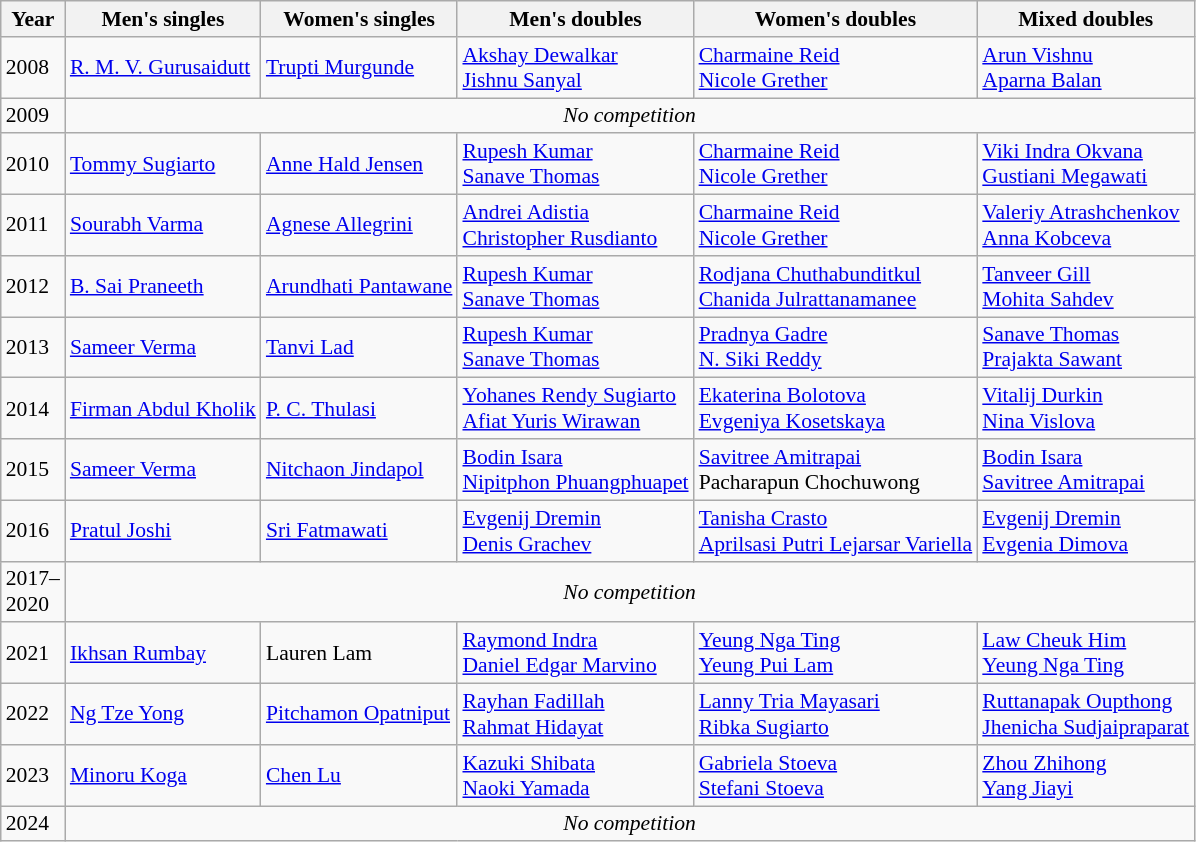<table class=wikitable style="font-size:90%;">
<tr>
<th>Year</th>
<th>Men's singles</th>
<th>Women's singles</th>
<th>Men's doubles</th>
<th>Women's doubles</th>
<th>Mixed doubles</th>
</tr>
<tr>
<td>2008</td>
<td> <a href='#'>R. M. V. Gurusaidutt</a></td>
<td> <a href='#'>Trupti Murgunde</a></td>
<td> <a href='#'>Akshay Dewalkar</a><br> <a href='#'>Jishnu Sanyal</a></td>
<td> <a href='#'>Charmaine Reid</a><br> <a href='#'>Nicole Grether</a></td>
<td> <a href='#'>Arun Vishnu</a><br> <a href='#'>Aparna Balan</a></td>
</tr>
<tr>
<td>2009</td>
<td colspan=6 align=center><em>No competition</em></td>
</tr>
<tr>
<td>2010</td>
<td> <a href='#'>Tommy Sugiarto</a></td>
<td> <a href='#'>Anne Hald Jensen</a></td>
<td> <a href='#'>Rupesh Kumar</a><br> <a href='#'>Sanave Thomas</a></td>
<td> <a href='#'>Charmaine Reid</a><br> <a href='#'>Nicole Grether</a></td>
<td> <a href='#'>Viki Indra Okvana</a><br> <a href='#'>Gustiani Megawati</a></td>
</tr>
<tr>
<td>2011</td>
<td> <a href='#'>Sourabh Varma</a></td>
<td> <a href='#'>Agnese Allegrini</a></td>
<td> <a href='#'>Andrei Adistia</a><br> <a href='#'>Christopher Rusdianto</a></td>
<td> <a href='#'>Charmaine Reid</a><br> <a href='#'>Nicole Grether</a></td>
<td> <a href='#'>Valeriy Atrashchenkov</a><br> <a href='#'>Anna Kobceva</a></td>
</tr>
<tr>
<td>2012</td>
<td> <a href='#'>B. Sai Praneeth</a></td>
<td> <a href='#'>Arundhati Pantawane</a></td>
<td> <a href='#'>Rupesh Kumar</a><br> <a href='#'>Sanave Thomas</a></td>
<td> <a href='#'>Rodjana Chuthabunditkul</a><br> <a href='#'>Chanida Julrattanamanee</a></td>
<td> <a href='#'>Tanveer Gill</a><br> <a href='#'>Mohita Sahdev</a></td>
</tr>
<tr>
<td>2013</td>
<td> <a href='#'>Sameer Verma</a></td>
<td> <a href='#'>Tanvi Lad</a></td>
<td> <a href='#'>Rupesh Kumar</a><br> <a href='#'>Sanave Thomas</a></td>
<td> <a href='#'>Pradnya Gadre</a><br> <a href='#'>N. Siki Reddy</a></td>
<td> <a href='#'>Sanave Thomas</a><br> <a href='#'>Prajakta Sawant</a></td>
</tr>
<tr>
<td>2014</td>
<td> <a href='#'>Firman Abdul Kholik</a></td>
<td> <a href='#'>P. C. Thulasi</a></td>
<td> <a href='#'>Yohanes Rendy Sugiarto</a><br> <a href='#'>Afiat Yuris Wirawan</a></td>
<td> <a href='#'>Ekaterina Bolotova</a><br> <a href='#'>Evgeniya Kosetskaya</a></td>
<td> <a href='#'>Vitalij Durkin</a><br> <a href='#'>Nina Vislova</a></td>
</tr>
<tr>
<td>2015</td>
<td> <a href='#'>Sameer Verma</a></td>
<td> <a href='#'>Nitchaon Jindapol</a></td>
<td> <a href='#'>Bodin Isara</a><br> <a href='#'>Nipitphon Phuangphuapet</a></td>
<td> <a href='#'>Savitree Amitrapai</a><br> Pacharapun Chochuwong</td>
<td> <a href='#'>Bodin Isara</a><br> <a href='#'>Savitree Amitrapai</a></td>
</tr>
<tr>
<td>2016</td>
<td> <a href='#'>Pratul Joshi</a></td>
<td> <a href='#'>Sri Fatmawati</a></td>
<td> <a href='#'>Evgenij Dremin</a><br> <a href='#'>Denis Grachev</a></td>
<td> <a href='#'>Tanisha Crasto</a><br> <a href='#'>Aprilsasi Putri Lejarsar Variella</a></td>
<td> <a href='#'>Evgenij Dremin</a><br> <a href='#'>Evgenia Dimova</a></td>
</tr>
<tr>
<td>2017–<br>2020</td>
<td colspan="5" align="center"><em>No competition</em></td>
</tr>
<tr>
<td>2021</td>
<td> <a href='#'>Ikhsan Rumbay</a></td>
<td> Lauren Lam</td>
<td> <a href='#'>Raymond Indra</a><br> <a href='#'>Daniel Edgar Marvino</a></td>
<td> <a href='#'>Yeung Nga Ting</a><br> <a href='#'>Yeung Pui Lam</a></td>
<td> <a href='#'>Law Cheuk Him</a><br> <a href='#'>Yeung Nga Ting</a></td>
</tr>
<tr>
<td>2022</td>
<td> <a href='#'>Ng Tze Yong</a></td>
<td> <a href='#'>Pitchamon Opatniput</a></td>
<td> <a href='#'>Rayhan Fadillah</a><br> <a href='#'>Rahmat Hidayat</a></td>
<td> <a href='#'>Lanny Tria Mayasari</a><br> <a href='#'>Ribka Sugiarto</a></td>
<td> <a href='#'>Ruttanapak Oupthong</a><br> <a href='#'>Jhenicha Sudjaipraparat</a></td>
</tr>
<tr>
<td>2023</td>
<td> <a href='#'>Minoru Koga</a></td>
<td> <a href='#'>Chen Lu</a></td>
<td> <a href='#'>Kazuki Shibata</a><br> <a href='#'>Naoki Yamada</a></td>
<td> <a href='#'>Gabriela Stoeva</a><br> <a href='#'>Stefani Stoeva</a></td>
<td> <a href='#'>Zhou Zhihong</a><br> <a href='#'>Yang Jiayi</a></td>
</tr>
<tr>
<td>2024</td>
<td colspan=6 align=center><em>No competition</em></td>
</tr>
</table>
